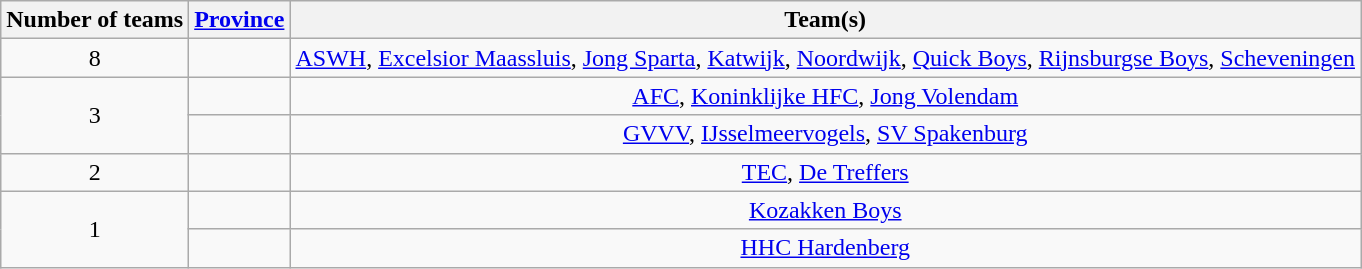<table class="wikitable" style="text-align:center">
<tr>
<th>Number of teams</th>
<th><a href='#'>Province</a></th>
<th>Team(s)</th>
</tr>
<tr>
<td>8</td>
<td align="left"></td>
<td><a href='#'>ASWH</a>, <a href='#'>Excelsior Maassluis</a>, <a href='#'>Jong Sparta</a>, <a href='#'>Katwijk</a>, <a href='#'>Noordwijk</a>, <a href='#'>Quick Boys</a>, <a href='#'>Rijnsburgse Boys</a>, <a href='#'>Scheveningen</a></td>
</tr>
<tr>
<td rowspan="2">3</td>
<td align="left"></td>
<td><a href='#'>AFC</a>, <a href='#'>Koninklijke HFC</a>, <a href='#'>Jong Volendam</a></td>
</tr>
<tr>
<td align="left"></td>
<td><a href='#'>GVVV</a>, <a href='#'>IJsselmeervogels</a>, <a href='#'>SV Spakenburg</a></td>
</tr>
<tr>
<td>2</td>
<td align="left"></td>
<td><a href='#'>TEC</a>, <a href='#'>De Treffers</a></td>
</tr>
<tr>
<td rowspan="2">1</td>
<td align="left"></td>
<td><a href='#'>Kozakken Boys</a></td>
</tr>
<tr>
<td align="left"></td>
<td><a href='#'>HHC Hardenberg</a></td>
</tr>
</table>
